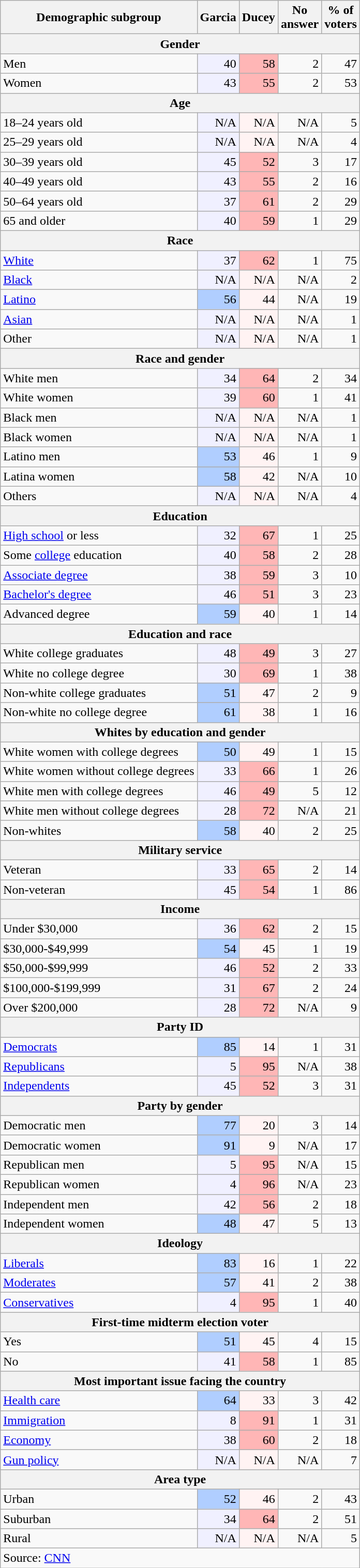<table class="wikitable">
<tr>
<th>Demographic subgroup</th>
<th>Garcia</th>
<th>Ducey</th>
<th>No<br> answer</th>
<th>% of<br> voters</th>
</tr>
<tr>
<th colspan="5">Gender</th>
</tr>
<tr>
<td>Men</td>
<td style="text-align:right; background:#f0f0ff;">40</td>
<td style="text-align:right; background:#ffb6b6;">58</td>
<td style="text-align:right;">2</td>
<td style="text-align:right;">47</td>
</tr>
<tr>
<td>Women</td>
<td style="text-align:right; background:#f0f0ff;">43</td>
<td style="text-align:right; background:#ffb6b6;">55</td>
<td style="text-align:right;">2</td>
<td style="text-align:right;">53</td>
</tr>
<tr>
<th colspan="5">Age</th>
</tr>
<tr>
<td>18–24 years old</td>
<td style="text-align:right; background:#f0f0ff;">N/A</td>
<td style="text-align:right; background:#fff3f3;">N/A</td>
<td style="text-align:right;">N/A</td>
<td style="text-align:right;">5</td>
</tr>
<tr>
<td>25–29 years old</td>
<td style="text-align:right; background:#f0f0ff;">N/A</td>
<td style="text-align:right; background:#fff3f3;">N/A</td>
<td style="text-align:right;">N/A</td>
<td style="text-align:right;">4</td>
</tr>
<tr>
<td>30–39 years old</td>
<td style="text-align:right; background:#f0f0ff;">45</td>
<td style="text-align:right; background:#ffb6b6;">52</td>
<td style="text-align:right;">3</td>
<td style="text-align:right;">17</td>
</tr>
<tr>
<td>40–49 years old</td>
<td style="text-align:right; background:#f0f0ff;">43</td>
<td style="text-align:right; background:#ffb6b6;">55</td>
<td style="text-align:right;">2</td>
<td style="text-align:right;">16</td>
</tr>
<tr>
<td>50–64 years old</td>
<td style="text-align:right; background:#f0f0ff;">37</td>
<td style="text-align:right; background:#ffb6b6;">61</td>
<td style="text-align:right;">2</td>
<td style="text-align:right;">29</td>
</tr>
<tr>
<td>65 and older</td>
<td style="text-align:right; background:#f0f0ff;">40</td>
<td style="text-align:right; background:#ffb6b6;">59</td>
<td style="text-align:right;">1</td>
<td style="text-align:right;">29</td>
</tr>
<tr>
<th colspan="5">Race</th>
</tr>
<tr>
<td><a href='#'>White</a></td>
<td style="text-align:right; background:#f0f0ff;">37</td>
<td style="text-align:right; background:#ffb6b6;">62</td>
<td style="text-align:right;">1</td>
<td style="text-align:right;">75</td>
</tr>
<tr>
<td><a href='#'>Black</a></td>
<td style="text-align:right; background:#f0f0ff;">N/A</td>
<td style="text-align:right; background:#fff3f3;">N/A</td>
<td style="text-align:right;">N/A</td>
<td style="text-align:right;">2</td>
</tr>
<tr>
<td><a href='#'>Latino</a></td>
<td style="text-align:right; background:#b0ceff;">56</td>
<td style="text-align:right; background:#fff3f3;">44</td>
<td style="text-align:right;">N/A</td>
<td style="text-align:right;">19</td>
</tr>
<tr>
<td><a href='#'>Asian</a></td>
<td style="text-align:right; background:#f0f0ff;">N/A</td>
<td style="text-align:right; background:#fff3f3;">N/A</td>
<td style="text-align:right;">N/A</td>
<td style="text-align:right;">1</td>
</tr>
<tr>
<td>Other</td>
<td style="text-align:right; background:#f0f0ff;">N/A</td>
<td style="text-align:right; background:#fff3f3;">N/A</td>
<td style="text-align:right;">N/A</td>
<td style="text-align:right;">1</td>
</tr>
<tr>
<th colspan="5">Race and gender</th>
</tr>
<tr>
<td>White men</td>
<td style="text-align:right; background:#f0f0ff;">34</td>
<td style="text-align:right; background:#ffb6b6;">64</td>
<td style="text-align:right;">2</td>
<td style="text-align:right;">34</td>
</tr>
<tr>
<td>White women</td>
<td style="text-align:right; background:#f0f0ff;">39</td>
<td style="text-align:right; background:#ffb6b6;">60</td>
<td style="text-align:right;">1</td>
<td style="text-align:right;">41</td>
</tr>
<tr>
<td>Black men</td>
<td style="text-align:right; background:#f0f0ff;">N/A</td>
<td style="text-align:right; background:#fff3f3;">N/A</td>
<td style="text-align:right;">N/A</td>
<td style="text-align:right;">1</td>
</tr>
<tr>
<td>Black women</td>
<td style="text-align:right; background:#f0f0ff;">N/A</td>
<td style="text-align:right; background:#fff3f3;">N/A</td>
<td style="text-align:right;">N/A</td>
<td style="text-align:right;">1</td>
</tr>
<tr>
<td>Latino men</td>
<td style="text-align:right; background:#b0ceff;">53</td>
<td style="text-align:right; background:#fff3f3;">46</td>
<td style="text-align:right;">1</td>
<td style="text-align:right;">9</td>
</tr>
<tr>
<td>Latina women</td>
<td style="text-align:right; background:#b0ceff;">58</td>
<td style="text-align:right; background:#fff3f3;">42</td>
<td style="text-align:right;">N/A</td>
<td style="text-align:right;">10</td>
</tr>
<tr>
<td>Others</td>
<td style="text-align:right; background:#f0f0ff;">N/A</td>
<td style="text-align:right; background:#fff3f3;">N/A</td>
<td style="text-align:right;">N/A</td>
<td style="text-align:right;">4</td>
</tr>
<tr>
<th colspan="5">Education</th>
</tr>
<tr>
<td><a href='#'>High school</a> or less</td>
<td style="text-align:right; background:#f0f0ff;">32</td>
<td style="text-align:right; background:#ffb6b6;">67</td>
<td style="text-align:right;">1</td>
<td style="text-align:right;">25</td>
</tr>
<tr>
<td>Some <a href='#'>college</a> education</td>
<td style="text-align:right; background:#f0f0ff;">40</td>
<td style="text-align:right; background:#ffb6b6;">58</td>
<td style="text-align:right;">2</td>
<td style="text-align:right;">28</td>
</tr>
<tr>
<td><a href='#'>Associate degree</a></td>
<td style="text-align:right; background:#f0f0ff;">38</td>
<td style="text-align:right; background:#ffb6b6;">59</td>
<td style="text-align:right;">3</td>
<td style="text-align:right;">10</td>
</tr>
<tr>
<td><a href='#'>Bachelor's degree</a></td>
<td style="text-align:right; background:#f0f0ff;">46</td>
<td style="text-align:right; background:#ffb6b6;">51</td>
<td style="text-align:right;">3</td>
<td style="text-align:right;">23</td>
</tr>
<tr>
<td>Advanced degree</td>
<td style="text-align:right; background:#b0ceff;">59</td>
<td style="text-align:right; background:#fff3f3;">40</td>
<td style="text-align:right;">1</td>
<td style="text-align:right;">14</td>
</tr>
<tr>
<th colspan="5">Education and race</th>
</tr>
<tr>
<td>White college graduates</td>
<td style="text-align:right; background:#f0f0ff;">48</td>
<td style="text-align:right; background:#ffb6b6;">49</td>
<td style="text-align:right;">3</td>
<td style="text-align:right;">27</td>
</tr>
<tr>
<td>White no college degree</td>
<td style="text-align:right; background:#f0f0ff;">30</td>
<td style="text-align:right; background:#ffb6b6;">69</td>
<td style="text-align:right;">1</td>
<td style="text-align:right;">38</td>
</tr>
<tr>
<td>Non-white college graduates</td>
<td style="text-align:right; background:#b0ceff;">51</td>
<td style="text-align:right; background:#fff3f3;">47</td>
<td style="text-align:right;">2</td>
<td style="text-align:right;">9</td>
</tr>
<tr>
<td>Non-white no college degree</td>
<td style="text-align:right; background:#b0ceff;">61</td>
<td style="text-align:right; background:#fff3f3;">38</td>
<td style="text-align:right;">1</td>
<td style="text-align:right;">16</td>
</tr>
<tr>
<th colspan="5">Whites by education and gender</th>
</tr>
<tr>
<td>White women with college degrees</td>
<td style="text-align:right; background:#b0ceff;">50</td>
<td style="text-align:right; background:#fff3f3;">49</td>
<td style="text-align:right;">1</td>
<td style="text-align:right;">15</td>
</tr>
<tr>
<td>White women without college degrees</td>
<td style="text-align:right; background:#f0f0ff;">33</td>
<td style="text-align:right; background:#ffb6b6;">66</td>
<td style="text-align:right;">1</td>
<td style="text-align:right;">26</td>
</tr>
<tr>
<td>White men with college degrees</td>
<td style="text-align:right; background:#f0f0ff;">46</td>
<td style="text-align:right; background:#ffb6b6;">49</td>
<td style="text-align:right;">5</td>
<td style="text-align:right;">12</td>
</tr>
<tr>
<td>White men without college degrees</td>
<td style="text-align:right; background:#f0f0ff;">28</td>
<td style="text-align:right; background:#ffb6b6;">72</td>
<td style="text-align:right;">N/A</td>
<td style="text-align:right;">21</td>
</tr>
<tr>
<td>Non-whites</td>
<td style="text-align:right; background:#b0ceff;">58</td>
<td style="text-align:right; background:#fff3f3;">40</td>
<td style="text-align:right;">2</td>
<td style="text-align:right;">25</td>
</tr>
<tr>
<th colspan="5">Military service</th>
</tr>
<tr>
<td>Veteran</td>
<td style="text-align:right; background:#f0f0ff;">33</td>
<td style="text-align:right; background:#ffb6b6;">65</td>
<td style="text-align:right;">2</td>
<td style="text-align:right;">14</td>
</tr>
<tr>
<td>Non-veteran</td>
<td style="text-align:right; background:#f0f0ff;">45</td>
<td style="text-align:right; background:#ffb6b6;">54</td>
<td style="text-align:right;">1</td>
<td style="text-align:right;">86</td>
</tr>
<tr>
<th colspan="5">Income</th>
</tr>
<tr>
<td>Under $30,000</td>
<td style="text-align:right; background:#f0f0ff;">36</td>
<td style="text-align:right; background:#ffb6b6;">62</td>
<td style="text-align:right;">2</td>
<td style="text-align:right;">15</td>
</tr>
<tr>
<td>$30,000-$49,999</td>
<td style="text-align:right; background:#b0ceff;">54</td>
<td style="text-align:right; background:#fff3f3;">45</td>
<td style="text-align:right;">1</td>
<td style="text-align:right;">19</td>
</tr>
<tr>
<td>$50,000-$99,999</td>
<td style="text-align:right; background:#f0f0ff;">46</td>
<td style="text-align:right; background:#ffb6b6;">52</td>
<td style="text-align:right;">2</td>
<td style="text-align:right;">33</td>
</tr>
<tr>
<td>$100,000-$199,999</td>
<td style="text-align:right; background:#f0f0ff;">31</td>
<td style="text-align:right; background:#ffb6b6;">67</td>
<td style="text-align:right;">2</td>
<td style="text-align:right;">24</td>
</tr>
<tr>
<td>Over $200,000</td>
<td style="text-align:right; background:#f0f0ff;">28</td>
<td style="text-align:right; background:#ffb6b6;">72</td>
<td style="text-align:right;">N/A</td>
<td style="text-align:right;">9</td>
</tr>
<tr>
<th colspan="5">Party ID</th>
</tr>
<tr>
<td><a href='#'>Democrats</a></td>
<td style="text-align:right; background:#b0ceff;">85</td>
<td style="text-align:right; background:#fff3f3;">14</td>
<td style="text-align:right;">1</td>
<td style="text-align:right;">31</td>
</tr>
<tr>
<td><a href='#'>Republicans</a></td>
<td style="text-align:right; background:#f0f0ff;">5</td>
<td style="text-align:right; background:#ffb6b6;">95</td>
<td style="text-align:right;">N/A</td>
<td style="text-align:right;">38</td>
</tr>
<tr>
<td><a href='#'>Independents</a></td>
<td style="text-align:right; background:#f0f0ff;">45</td>
<td style="text-align:right; background:#ffb6b6;">52</td>
<td style="text-align:right;">3</td>
<td style="text-align:right;">31</td>
</tr>
<tr>
<th colspan="5">Party by gender</th>
</tr>
<tr>
<td>Democratic men</td>
<td style="text-align:right; background:#b0ceff;">77</td>
<td style="text-align:right; background:#fff3f3;">20</td>
<td style="text-align:right;">3</td>
<td style="text-align:right;">14</td>
</tr>
<tr>
<td>Democratic women</td>
<td style="text-align:right; background:#b0ceff;">91</td>
<td style="text-align:right; background:#fff3f3;">9</td>
<td style="text-align:right;">N/A</td>
<td style="text-align:right;">17</td>
</tr>
<tr>
<td>Republican men</td>
<td style="text-align:right; background:#f0f0ff;">5</td>
<td style="text-align:right; background:#ffb6b6;">95</td>
<td style="text-align:right;">N/A</td>
<td style="text-align:right;">15</td>
</tr>
<tr>
<td>Republican women</td>
<td style="text-align:right; background:#f0f0ff;">4</td>
<td style="text-align:right; background:#ffb6b6;">96</td>
<td style="text-align:right;">N/A</td>
<td style="text-align:right;">23</td>
</tr>
<tr>
<td>Independent men</td>
<td style="text-align:right; background:#f0f0ff;">42</td>
<td style="text-align:right; background:#ffb6b6;">56</td>
<td style="text-align:right;">2</td>
<td style="text-align:right;">18</td>
</tr>
<tr>
<td>Independent women</td>
<td style="text-align:right; background:#b0ceff;">48</td>
<td style="text-align:right; background:#fff3f3;">47</td>
<td style="text-align:right;">5</td>
<td style="text-align:right;">13</td>
</tr>
<tr>
<th colspan="5">Ideology</th>
</tr>
<tr>
<td><a href='#'>Liberals</a></td>
<td style="text-align:right; background:#b0ceff;">83</td>
<td style="text-align:right; background:#fff3f3;">16</td>
<td style="text-align:right;">1</td>
<td style="text-align:right;">22</td>
</tr>
<tr>
<td><a href='#'>Moderates</a></td>
<td style="text-align:right; background:#b0ceff;">57</td>
<td style="text-align:right; background:#fff3f3;">41</td>
<td style="text-align:right;">2</td>
<td style="text-align:right;">38</td>
</tr>
<tr>
<td><a href='#'>Conservatives</a></td>
<td style="text-align:right; background:#f0f0ff;">4</td>
<td style="text-align:right; background:#ffb6b6;">95</td>
<td style="text-align:right;">1</td>
<td style="text-align:right;">40</td>
</tr>
<tr>
<th colspan="5">First-time midterm election voter</th>
</tr>
<tr>
<td>Yes</td>
<td style="text-align:right; background:#b0ceff;">51</td>
<td style="text-align:right; background:#fff3f3;">45</td>
<td style="text-align:right;">4</td>
<td style="text-align:right;">15</td>
</tr>
<tr>
<td>No</td>
<td style="text-align:right; background:#f0f0ff;">41</td>
<td style="text-align:right; background:#ffb6b6;">58</td>
<td style="text-align:right;">1</td>
<td style="text-align:right;">85</td>
</tr>
<tr>
<th colspan="5">Most important issue facing the country</th>
</tr>
<tr>
<td><a href='#'>Health care</a></td>
<td style="text-align:right; background:#b0ceff;">64</td>
<td style="text-align:right; background:#fff3f3;">33</td>
<td style="text-align:right;">3</td>
<td style="text-align:right;">42</td>
</tr>
<tr>
<td><a href='#'>Immigration</a></td>
<td style="text-align:right; background:#f0f0ff;">8</td>
<td style="text-align:right; background:#ffb6b6;">91</td>
<td style="text-align:right;">1</td>
<td style="text-align:right;">31</td>
</tr>
<tr>
<td><a href='#'>Economy</a></td>
<td style="text-align:right; background:#f0f0ff;">38</td>
<td style="text-align:right; background:#ffb6b6;">60</td>
<td style="text-align:right;">2</td>
<td style="text-align:right;">18</td>
</tr>
<tr>
<td><a href='#'>Gun policy</a></td>
<td style="text-align:right; background:#f0f0ff;">N/A</td>
<td style="text-align:right; background:#fff3f3;">N/A</td>
<td style="text-align:right;">N/A</td>
<td style="text-align:right;">7</td>
</tr>
<tr>
<th colspan="5">Area type</th>
</tr>
<tr>
<td>Urban</td>
<td style="text-align:right; background:#b0ceff;">52</td>
<td style="text-align:right; background:#fff3f3;">46</td>
<td style="text-align:right;">2</td>
<td style="text-align:right;">43</td>
</tr>
<tr>
<td>Suburban</td>
<td style="text-align:right; background:#f0f0ff;">34</td>
<td style="text-align:right; background:#ffb6b6;">64</td>
<td style="text-align:right;">2</td>
<td style="text-align:right;">51</td>
</tr>
<tr>
<td>Rural</td>
<td style="text-align:right; background:#f0f0ff;">N/A</td>
<td style="text-align:right; background:#fff3f3;">N/A</td>
<td style="text-align:right;">N/A</td>
<td style="text-align:right;">5</td>
</tr>
<tr>
<td colspan="5">Source: <a href='#'>CNN</a></td>
</tr>
</table>
